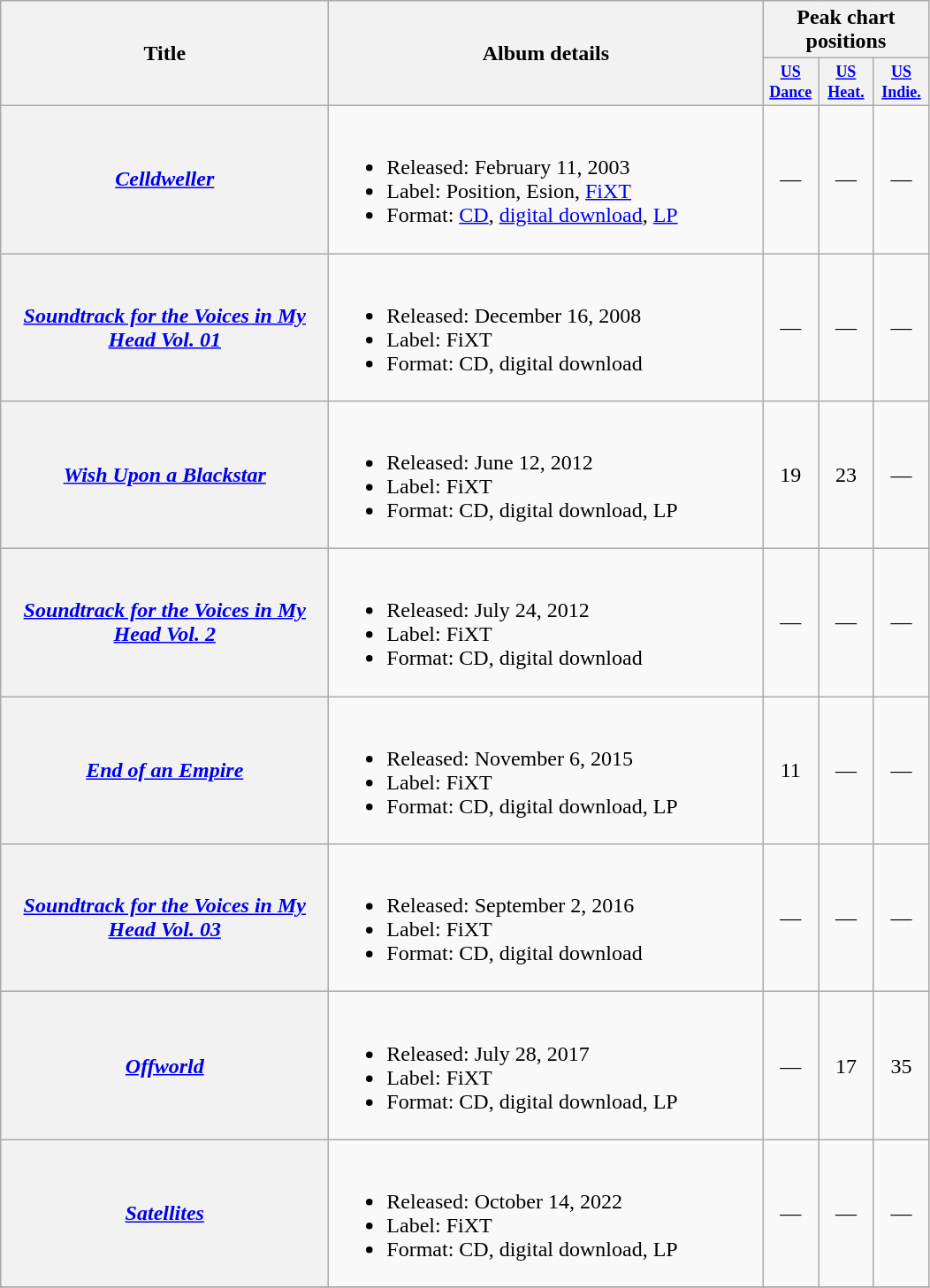<table class="wikitable plainrowheaders">
<tr>
<th rowspan=2 style=width:15em;>Title</th>
<th rowspan=2 style=width:20em;>Album details</th>
<th colspan=3>Peak chart positions</th>
</tr>
<tr>
<th style="width:3em;font-size:75%"><a href='#'>US<br>Dance</a><br></th>
<th style="width:3em;font-size:75%"><a href='#'>US Heat.</a><br></th>
<th style="width:3em;font-size:75%"><a href='#'>US Indie.</a><br></th>
</tr>
<tr>
<th Scope="row"><em><a href='#'>Celldweller</a></em></th>
<td><br><ul><li>Released: February 11, 2003</li><li>Label: Position, Esion, <a href='#'>FiXT</a></li><li>Format: <a href='#'>CD</a>, <a href='#'>digital download</a>, <a href='#'>LP</a></li></ul></td>
<td style=text-align:center;>—</td>
<td style=text-align:center;>—</td>
<td style=text-align:center;>—</td>
</tr>
<tr>
<th Scope="ROW"><em><a href='#'>Soundtrack for the Voices in My Head Vol. 01</a></em></th>
<td><br><ul><li>Released: December 16, 2008</li><li>Label: FiXT</li><li>Format: CD, digital download</li></ul></td>
<td style=text-align:center;>—</td>
<td style=text-align:center;>—</td>
<td style=text-align:center;>—</td>
</tr>
<tr>
<th Scope="row"><em><a href='#'>Wish Upon a Blackstar</a></em></th>
<td><br><ul><li>Released: June 12, 2012</li><li>Label: FiXT</li><li>Format: CD, digital download, LP</li></ul></td>
<td style=text-align:center;>19</td>
<td style=text-align:center;>23</td>
<td style=text-align:center;>—</td>
</tr>
<tr>
<th scope="row"><em><a href='#'>Soundtrack for the Voices in My Head Vol. 2</a></em></th>
<td><br><ul><li>Released: July 24, 2012</li><li>Label: FiXT</li><li>Format: CD, digital download</li></ul></td>
<td style=text-align:center;>—</td>
<td style=text-align:center;>—</td>
<td style=text-align:center;>—</td>
</tr>
<tr>
<th Scope="row"><em><a href='#'>End of an Empire</a></em></th>
<td><br><ul><li>Released: November 6, 2015</li><li>Label: FiXT</li><li>Format: CD, digital download, LP</li></ul></td>
<td style=text-align:center;>11</td>
<td style=text-align:center;>— </td>
<td style=text-align:center;>—</td>
</tr>
<tr>
<th Scope="row"><em><a href='#'>Soundtrack for the Voices in My Head Vol. 03</a></em></th>
<td><br><ul><li>Released: September 2, 2016</li><li>Label: FiXT</li><li>Format: CD, digital download</li></ul></td>
<td style=text-align:center;>—</td>
<td style=text-align:center;>—</td>
<td style=text-align:center;>—</td>
</tr>
<tr>
<th Scope="row"><em><a href='#'>Offworld</a></em></th>
<td><br><ul><li>Released: July 28, 2017</li><li>Label: FiXT</li><li>Format: CD, digital download, LP</li></ul></td>
<td style=text-align:center;>—</td>
<td style=text-align:center;>17</td>
<td style=text-align:center;>35</td>
</tr>
<tr>
<th Scope="row"><em><a href='#'>Satellites</a></em></th>
<td><br><ul><li>Released: October 14, 2022</li><li>Label: FiXT</li><li>Format: CD, digital download, LP</li></ul></td>
<td style=text-align:center;>—</td>
<td style=text-align:center;>—</td>
<td style=text-align:center;>—</td>
</tr>
<tr>
</tr>
</table>
